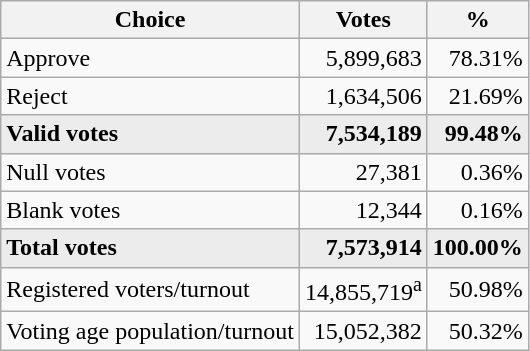<table class="wikitable" style="text-align: right">
<tr>
<th>Choice</th>
<th>Votes</th>
<th>%</th>
</tr>
<tr>
<td style="text-align:left;">Approve</td>
<td>5,899,683</td>
<td>78.31%</td>
</tr>
<tr>
<td style="text-align:left;">Reject</td>
<td>1,634,506</td>
<td>21.69%</td>
</tr>
<tr style="font-weight: bold; background: #ececec">
<td style="text-align:left;">Valid votes</td>
<td>7,534,189</td>
<td>99.48%</td>
</tr>
<tr>
<td style="text-align:left;">Null votes</td>
<td>27,381</td>
<td>0.36%</td>
</tr>
<tr>
<td style="text-align:left;">Blank votes</td>
<td>12,344</td>
<td>0.16%</td>
</tr>
<tr style="font-weight: bold; background: #ececec">
<td style="text-align:left;">Total votes</td>
<td>7,573,914</td>
<td>100.00%</td>
</tr>
<tr>
<td style="text-align:left;">Registered voters/turnout</td>
<td>14,855,719<sup>a</sup></td>
<td>50.98%</td>
</tr>
<tr>
<td style="text-align:left;">Voting age population/turnout</td>
<td>15,052,382</td>
<td>50.32%</td>
</tr>
</table>
